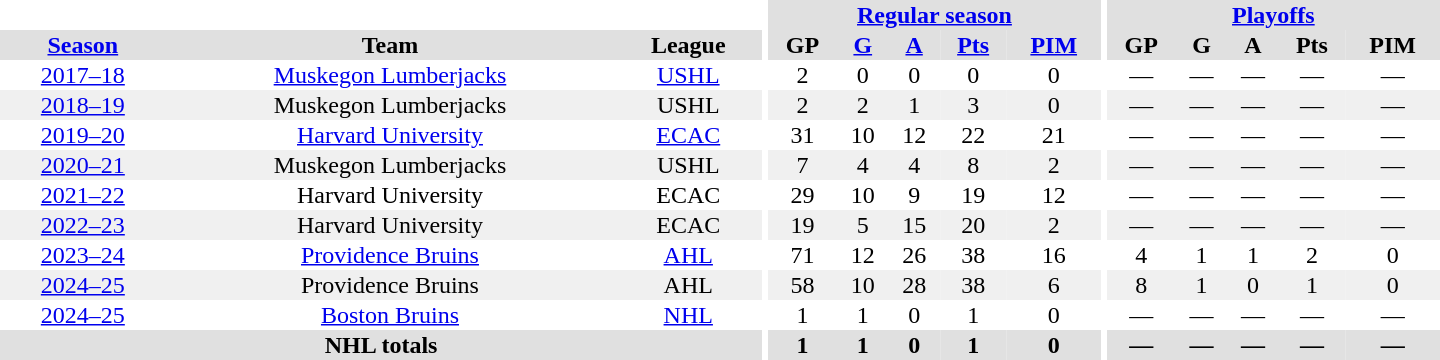<table border="0" cellpadding="1" cellspacing="0" style="text-align:center; width:60em;">
<tr bgcolor="#e0e0e0">
<th colspan="3" bgcolor="#ffffff"></th>
<th rowspan="100" bgcolor="#ffffff"></th>
<th colspan="5"><a href='#'>Regular season</a></th>
<th rowspan="100" bgcolor="#ffffff"></th>
<th colspan="5"><a href='#'>Playoffs</a></th>
</tr>
<tr bgcolor="#e0e0e0">
<th><a href='#'>Season</a></th>
<th>Team</th>
<th>League</th>
<th>GP</th>
<th><a href='#'>G</a></th>
<th><a href='#'>A</a></th>
<th><a href='#'>Pts</a></th>
<th><a href='#'>PIM</a></th>
<th>GP</th>
<th>G</th>
<th>A</th>
<th>Pts</th>
<th>PIM</th>
</tr>
<tr>
<td><a href='#'>2017–18</a></td>
<td><a href='#'>Muskegon Lumberjacks</a></td>
<td><a href='#'>USHL</a></td>
<td>2</td>
<td>0</td>
<td>0</td>
<td>0</td>
<td>0</td>
<td>—</td>
<td>—</td>
<td>—</td>
<td>—</td>
<td>—</td>
</tr>
<tr bgcolor="#f0f0f0">
<td><a href='#'>2018–19</a></td>
<td>Muskegon Lumberjacks</td>
<td>USHL</td>
<td>2</td>
<td>2</td>
<td>1</td>
<td>3</td>
<td>0</td>
<td>—</td>
<td>—</td>
<td>—</td>
<td>—</td>
<td>—</td>
</tr>
<tr>
<td><a href='#'>2019–20</a></td>
<td><a href='#'>Harvard University</a></td>
<td><a href='#'>ECAC</a></td>
<td>31</td>
<td>10</td>
<td>12</td>
<td>22</td>
<td>21</td>
<td>—</td>
<td>—</td>
<td>—</td>
<td>—</td>
<td>—</td>
</tr>
<tr bgcolor="#f0f0f0">
<td><a href='#'>2020–21</a></td>
<td>Muskegon Lumberjacks</td>
<td>USHL</td>
<td>7</td>
<td>4</td>
<td>4</td>
<td>8</td>
<td>2</td>
<td>—</td>
<td>—</td>
<td>—</td>
<td>—</td>
<td>—</td>
</tr>
<tr>
<td><a href='#'>2021–22</a></td>
<td>Harvard University</td>
<td>ECAC</td>
<td>29</td>
<td>10</td>
<td>9</td>
<td>19</td>
<td>12</td>
<td>—</td>
<td>—</td>
<td>—</td>
<td>—</td>
<td>—</td>
</tr>
<tr bgcolor="#f0f0f0">
<td><a href='#'>2022–23</a></td>
<td>Harvard University</td>
<td>ECAC</td>
<td>19</td>
<td>5</td>
<td>15</td>
<td>20</td>
<td>2</td>
<td>—</td>
<td>—</td>
<td>—</td>
<td>—</td>
<td>—</td>
</tr>
<tr>
<td><a href='#'>2023–24</a></td>
<td><a href='#'>Providence Bruins</a></td>
<td><a href='#'>AHL</a></td>
<td>71</td>
<td>12</td>
<td>26</td>
<td>38</td>
<td>16</td>
<td>4</td>
<td>1</td>
<td>1</td>
<td>2</td>
<td>0</td>
</tr>
<tr bgcolor="#f0f0f0">
<td><a href='#'>2024–25</a></td>
<td>Providence Bruins</td>
<td>AHL</td>
<td>58</td>
<td>10</td>
<td>28</td>
<td>38</td>
<td>6</td>
<td>8</td>
<td>1</td>
<td>0</td>
<td>1</td>
<td>0</td>
</tr>
<tr>
<td><a href='#'>2024–25</a></td>
<td><a href='#'>Boston Bruins</a></td>
<td><a href='#'>NHL</a></td>
<td>1</td>
<td>1</td>
<td>0</td>
<td>1</td>
<td>0</td>
<td>—</td>
<td>—</td>
<td>—</td>
<td>—</td>
<td>—</td>
</tr>
<tr bgcolor="#e0e0e0">
<th colspan="3">NHL totals</th>
<th>1</th>
<th>1</th>
<th>0</th>
<th>1</th>
<th>0</th>
<th>—</th>
<th>—</th>
<th>—</th>
<th>—</th>
<th>—</th>
</tr>
</table>
